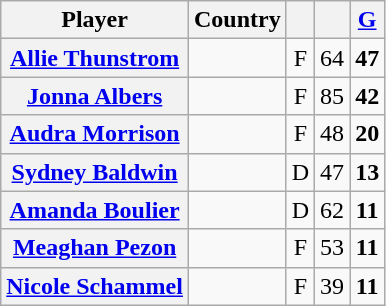<table class="wikitable" style="text-align:center;">
<tr>
<th scope="col">Player</th>
<th scope="col">Country</th>
<th scope="col"></th>
<th scope="col"></th>
<th scope="col"><a href='#'>G</a></th>
</tr>
<tr>
<th scope="row" align="left"><a href='#'>Allie Thunstrom</a></th>
<td></td>
<td>F</td>
<td>64</td>
<td><strong>47</strong></td>
</tr>
<tr>
<th scope="row" align="left"><a href='#'>Jonna Albers</a></th>
<td></td>
<td>F</td>
<td>85</td>
<td><strong>42</strong></td>
</tr>
<tr>
<th scope="row" align="left"><a href='#'>Audra Morrison</a></th>
<td></td>
<td>F</td>
<td>48</td>
<td><strong>20</strong></td>
</tr>
<tr>
<th scope="row" align="left"><a href='#'>Sydney Baldwin</a></th>
<td></td>
<td>D</td>
<td>47</td>
<td><strong>13</strong></td>
</tr>
<tr>
<th scope="row" align="left"><a href='#'>Amanda Boulier</a></th>
<td></td>
<td>D</td>
<td>62</td>
<td><strong>11</strong></td>
</tr>
<tr>
<th scope="row" align="left"><a href='#'>Meaghan Pezon</a></th>
<td></td>
<td>F</td>
<td>53</td>
<td><strong>11</strong></td>
</tr>
<tr>
<th scope="row" align="left"><a href='#'>Nicole Schammel</a></th>
<td></td>
<td>F</td>
<td>39</td>
<td><strong>11</strong></td>
</tr>
</table>
